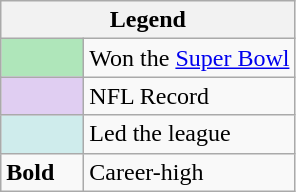<table class="wikitable">
<tr>
<th colspan="2">Legend</th>
</tr>
<tr>
<td style="background:#afe6ba; width:3em;"></td>
<td>Won the <a href='#'>Super Bowl</a></td>
</tr>
<tr>
<td style="background:#e0cef2; width:3em;"></td>
<td>NFL Record</td>
</tr>
<tr>
<td style="background:#cfecec; width:3em;"></td>
<td>Led the league</td>
</tr>
<tr>
<td><strong>Bold</strong></td>
<td>Career-high</td>
</tr>
</table>
